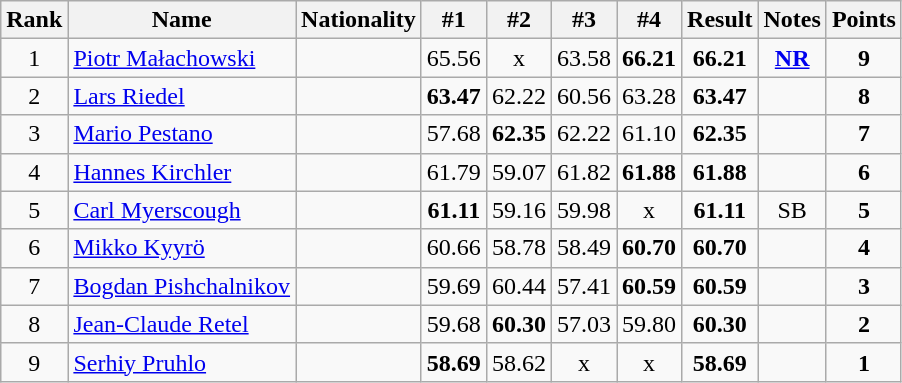<table class="wikitable sortable" style="text-align:center">
<tr>
<th>Rank</th>
<th>Name</th>
<th>Nationality</th>
<th>#1</th>
<th>#2</th>
<th>#3</th>
<th>#4</th>
<th>Result</th>
<th>Notes</th>
<th>Points</th>
</tr>
<tr>
<td>1</td>
<td align=left><a href='#'>Piotr Małachowski</a></td>
<td align=left></td>
<td>65.56</td>
<td>x</td>
<td>63.58</td>
<td><strong>66.21</strong></td>
<td><strong>66.21</strong></td>
<td><strong><a href='#'>NR</a></strong></td>
<td><strong>9</strong></td>
</tr>
<tr>
<td>2</td>
<td align=left><a href='#'>Lars Riedel</a></td>
<td align=left></td>
<td><strong>63.47</strong></td>
<td>62.22</td>
<td>60.56</td>
<td>63.28</td>
<td><strong>63.47</strong></td>
<td></td>
<td><strong>8</strong></td>
</tr>
<tr>
<td>3</td>
<td align=left><a href='#'>Mario Pestano</a></td>
<td align=left></td>
<td>57.68</td>
<td><strong>62.35</strong></td>
<td>62.22</td>
<td>61.10</td>
<td><strong>62.35</strong></td>
<td></td>
<td><strong>7</strong></td>
</tr>
<tr>
<td>4</td>
<td align=left><a href='#'>Hannes Kirchler</a></td>
<td align=left></td>
<td>61.79</td>
<td>59.07</td>
<td>61.82</td>
<td><strong>61.88</strong></td>
<td><strong>61.88</strong></td>
<td></td>
<td><strong>6</strong></td>
</tr>
<tr>
<td>5</td>
<td align=left><a href='#'>Carl Myerscough</a></td>
<td align=left></td>
<td><strong>61.11</strong></td>
<td>59.16</td>
<td>59.98</td>
<td>x</td>
<td><strong>61.11</strong></td>
<td>SB</td>
<td><strong>5</strong></td>
</tr>
<tr>
<td>6</td>
<td align=left><a href='#'>Mikko Kyyrö</a></td>
<td align=left></td>
<td>60.66</td>
<td>58.78</td>
<td>58.49</td>
<td><strong>60.70</strong></td>
<td><strong>60.70</strong></td>
<td></td>
<td><strong>4</strong></td>
</tr>
<tr>
<td>7</td>
<td align=left><a href='#'>Bogdan Pishchalnikov</a></td>
<td align=left></td>
<td>59.69</td>
<td>60.44</td>
<td>57.41</td>
<td><strong>60.59</strong></td>
<td><strong>60.59</strong></td>
<td></td>
<td><strong>3</strong></td>
</tr>
<tr>
<td>8</td>
<td align=left><a href='#'>Jean-Claude Retel</a></td>
<td align=left></td>
<td>59.68</td>
<td><strong>60.30</strong></td>
<td>57.03</td>
<td>59.80</td>
<td><strong>60.30</strong></td>
<td></td>
<td><strong>2</strong></td>
</tr>
<tr>
<td>9</td>
<td align=left><a href='#'>Serhiy Pruhlo</a></td>
<td align=left></td>
<td><strong>58.69</strong></td>
<td>58.62</td>
<td>x</td>
<td>x</td>
<td><strong>58.69</strong></td>
<td></td>
<td><strong>1</strong></td>
</tr>
</table>
